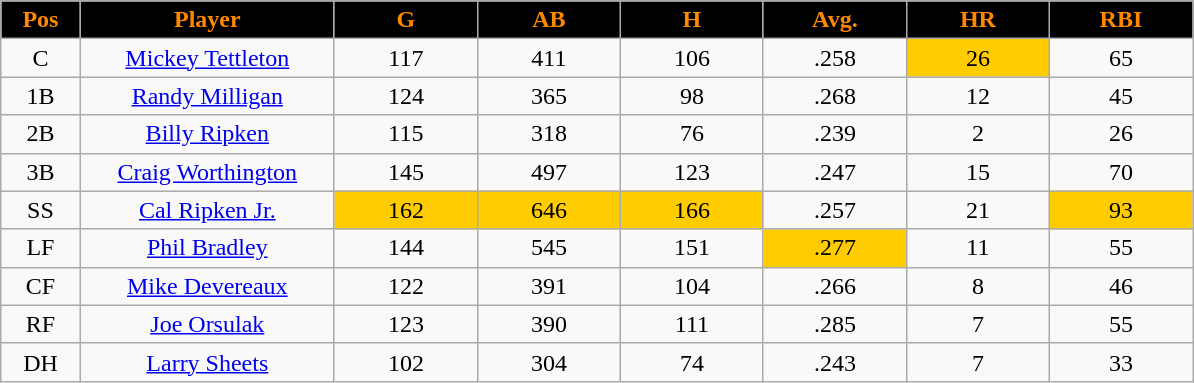<table class="wikitable sortable">
<tr>
<th style="background:black;color:#FF8800;" width="5%">Pos</th>
<th style="background:black;color:#FF8800;" width="16%">Player</th>
<th style="background:black;color:#FF8800;" width="9%">G</th>
<th style="background:black;color:#FF8800;" width="9%">AB</th>
<th style="background:black;color:#FF8800;" width="9%">H</th>
<th style="background:black;color:#FF8800;" width="9%">Avg.</th>
<th style="background:black;color:#FF8800;" width="9%">HR</th>
<th style="background:black;color:#FF8800;" width="9%">RBI</th>
</tr>
<tr align="center">
<td>C</td>
<td><a href='#'>Mickey Tettleton</a></td>
<td>117</td>
<td>411</td>
<td>106</td>
<td>.258</td>
<td bgcolor="FFCC00">26</td>
<td>65</td>
</tr>
<tr align="center">
<td>1B</td>
<td><a href='#'>Randy Milligan</a></td>
<td>124</td>
<td>365</td>
<td>98</td>
<td>.268</td>
<td>12</td>
<td>45</td>
</tr>
<tr align="center">
<td>2B</td>
<td><a href='#'>Billy Ripken</a></td>
<td>115</td>
<td>318</td>
<td>76</td>
<td>.239</td>
<td>2</td>
<td>26</td>
</tr>
<tr align="center">
<td>3B</td>
<td><a href='#'>Craig Worthington</a></td>
<td>145</td>
<td>497</td>
<td>123</td>
<td>.247</td>
<td>15</td>
<td>70</td>
</tr>
<tr align="center">
<td>SS</td>
<td><a href='#'>Cal Ripken Jr.</a></td>
<td bgcolor="FFCC00">162</td>
<td bgcolor="FFCC00">646</td>
<td bgcolor="FFCC00">166</td>
<td>.257</td>
<td>21</td>
<td bgcolor="FFCC00">93</td>
</tr>
<tr align="center">
<td>LF</td>
<td><a href='#'>Phil Bradley</a></td>
<td>144</td>
<td>545</td>
<td>151</td>
<td bgcolor="FFCC00">.277</td>
<td>11</td>
<td>55</td>
</tr>
<tr align="center">
<td>CF</td>
<td><a href='#'>Mike Devereaux</a></td>
<td>122</td>
<td>391</td>
<td>104</td>
<td>.266</td>
<td>8</td>
<td>46</td>
</tr>
<tr align="center">
<td>RF</td>
<td><a href='#'>Joe Orsulak</a></td>
<td>123</td>
<td>390</td>
<td>111</td>
<td>.285</td>
<td>7</td>
<td>55</td>
</tr>
<tr align="center">
<td>DH</td>
<td><a href='#'>Larry Sheets</a></td>
<td>102</td>
<td>304</td>
<td>74</td>
<td>.243</td>
<td>7</td>
<td>33</td>
</tr>
</table>
